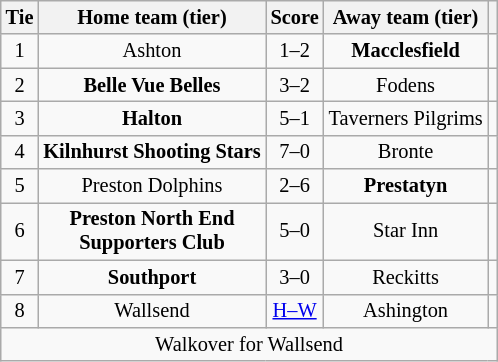<table class="wikitable" style="text-align:center; font-size:85%">
<tr>
<th>Tie</th>
<th>Home team (tier)</th>
<th>Score</th>
<th>Away team (tier)</th>
<th></th>
</tr>
<tr>
<td align="center">1</td>
<td>Ashton</td>
<td align="center">1–2</td>
<td><strong>Macclesfield</strong></td>
<td></td>
</tr>
<tr>
<td align="center">2</td>
<td><strong>Belle Vue Belles</strong></td>
<td align="center">3–2</td>
<td>Fodens</td>
<td></td>
</tr>
<tr>
<td align="center">3</td>
<td><strong>Halton</strong></td>
<td align="center">5–1</td>
<td>Taverners Pilgrims</td>
<td></td>
</tr>
<tr>
<td align="center">4</td>
<td><strong>Kilnhurst Shooting Stars</strong></td>
<td align="center">7–0</td>
<td>Bronte</td>
<td></td>
</tr>
<tr>
<td align="center">5</td>
<td>Preston Dolphins</td>
<td align="center">2–6</td>
<td><strong>Prestatyn</strong></td>
<td></td>
</tr>
<tr>
<td align="center">6</td>
<td><strong>Preston North End</strong><br><strong>Supporters Club</strong></td>
<td align="center">5–0</td>
<td>Star Inn</td>
<td></td>
</tr>
<tr>
<td align="center">7</td>
<td><strong>Southport</strong></td>
<td align="center">3–0</td>
<td>Reckitts</td>
<td></td>
</tr>
<tr>
<td align="center">8</td>
<td>Wallsend</td>
<td align="center"><a href='#'>H–W</a></td>
<td>Ashington</td>
<td></td>
</tr>
<tr>
<td colspan="5" align="center">Walkover for Wallsend</td>
</tr>
</table>
